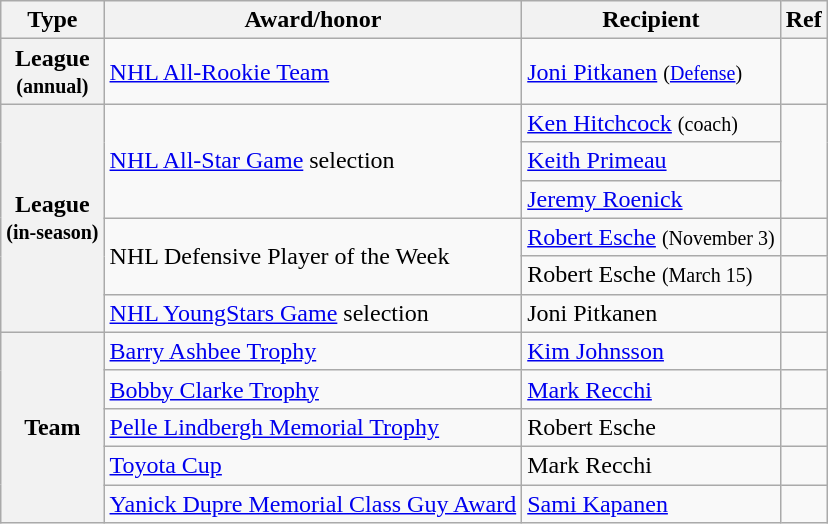<table class="wikitable">
<tr>
<th scope="col">Type</th>
<th scope="col">Award/honor</th>
<th scope="col">Recipient</th>
<th scope="col">Ref</th>
</tr>
<tr>
<th scope="row">League<br><small>(annual)</small></th>
<td><a href='#'>NHL All-Rookie Team</a></td>
<td><a href='#'>Joni Pitkanen</a> <small>(<a href='#'>Defense</a>)</small></td>
<td></td>
</tr>
<tr>
<th scope="row" rowspan="6">League<br><small>(in-season)</small></th>
<td rowspan="3"><a href='#'>NHL All-Star Game</a> selection</td>
<td><a href='#'>Ken Hitchcock</a> <small>(coach)</small></td>
<td rowspan="3"></td>
</tr>
<tr>
<td><a href='#'>Keith Primeau</a></td>
</tr>
<tr>
<td><a href='#'>Jeremy Roenick</a></td>
</tr>
<tr>
<td rowspan="2">NHL Defensive Player of the Week</td>
<td><a href='#'>Robert Esche</a> <small>(November 3)</small></td>
<td></td>
</tr>
<tr>
<td>Robert Esche <small>(March 15)</small></td>
<td></td>
</tr>
<tr>
<td><a href='#'>NHL YoungStars Game</a> selection</td>
<td>Joni Pitkanen</td>
<td></td>
</tr>
<tr>
<th scope="row" rowspan="5">Team</th>
<td><a href='#'>Barry Ashbee Trophy</a></td>
<td><a href='#'>Kim Johnsson</a></td>
<td></td>
</tr>
<tr>
<td><a href='#'>Bobby Clarke Trophy</a></td>
<td><a href='#'>Mark Recchi</a></td>
<td></td>
</tr>
<tr>
<td><a href='#'>Pelle Lindbergh Memorial Trophy</a></td>
<td>Robert Esche</td>
<td></td>
</tr>
<tr>
<td><a href='#'>Toyota Cup</a></td>
<td>Mark Recchi</td>
<td></td>
</tr>
<tr>
<td><a href='#'>Yanick Dupre Memorial Class Guy Award</a></td>
<td><a href='#'>Sami Kapanen</a></td>
<td></td>
</tr>
</table>
